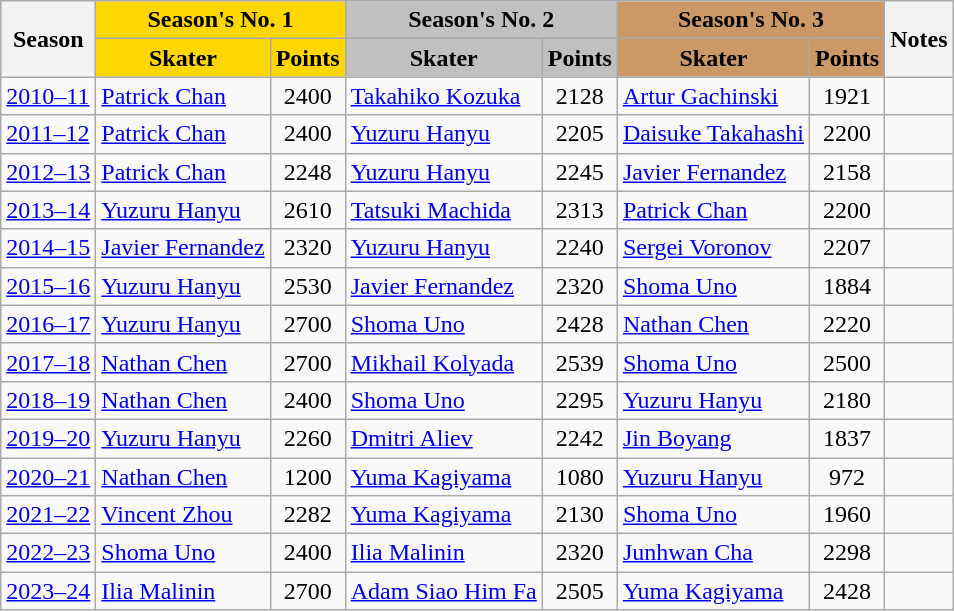<table class="wikitable sortable">
<tr>
<th rowspan="2">Season</th>
<th colspan="2" style="background-color: gold;">Season's No. 1</th>
<th colspan="2" style="background-color: silver;">Season's No. 2</th>
<th colspan="2" style="background-color: #cc9966;">Season's No. 3</th>
<th rowspan="2">Notes</th>
</tr>
<tr>
<th style="background-color: gold;">Skater</th>
<th style="background-color: gold;">Points</th>
<th style="background-color: silver;">Skater</th>
<th style="background-color: silver;">Points</th>
<th style="background-color: #cc9966;">Skater</th>
<th style="background-color: #cc9966;">Points</th>
</tr>
<tr>
<td><a href='#'>2010–11</a></td>
<td> <a href='#'>Patrick Chan</a></td>
<td style="text-align: center;">2400</td>
<td> <a href='#'>Takahiko Kozuka</a></td>
<td style="text-align: center;">2128</td>
<td> <a href='#'>Artur Gachinski</a></td>
<td style="text-align: center;">1921</td>
<td></td>
</tr>
<tr>
<td><a href='#'>2011–12</a></td>
<td> <a href='#'>Patrick Chan</a></td>
<td style="text-align: center;">2400</td>
<td> <a href='#'>Yuzuru Hanyu</a></td>
<td style="text-align: center;">2205</td>
<td> <a href='#'>Daisuke Takahashi</a></td>
<td style="text-align: center;">2200</td>
<td></td>
</tr>
<tr>
<td><a href='#'>2012–13</a></td>
<td> <a href='#'>Patrick Chan</a></td>
<td style="text-align: center;">2248</td>
<td> <a href='#'>Yuzuru Hanyu</a></td>
<td style="text-align: center;">2245</td>
<td> <a href='#'>Javier Fernandez</a></td>
<td style="text-align: center;">2158</td>
<td></td>
</tr>
<tr>
<td><a href='#'>2013–14</a></td>
<td> <a href='#'>Yuzuru Hanyu</a></td>
<td style="text-align: center;">2610</td>
<td> <a href='#'>Tatsuki Machida</a></td>
<td style="text-align: center;">2313</td>
<td> <a href='#'>Patrick Chan</a></td>
<td style="text-align: center;">2200</td>
<td></td>
</tr>
<tr>
<td><a href='#'>2014–15</a></td>
<td> <a href='#'>Javier Fernandez</a></td>
<td style="text-align: center;">2320</td>
<td> <a href='#'>Yuzuru Hanyu</a></td>
<td style="text-align: center;">2240</td>
<td> <a href='#'>Sergei Voronov</a></td>
<td style="text-align: center;">2207</td>
<td></td>
</tr>
<tr>
<td><a href='#'>2015–16</a></td>
<td> <a href='#'>Yuzuru Hanyu</a></td>
<td style="text-align: center;">2530</td>
<td> <a href='#'>Javier Fernandez</a></td>
<td style="text-align: center;">2320</td>
<td> <a href='#'>Shoma Uno</a></td>
<td style="text-align: center;">1884</td>
<td></td>
</tr>
<tr>
<td><a href='#'>2016–17</a></td>
<td> <a href='#'>Yuzuru Hanyu</a></td>
<td style="text-align: center;">2700</td>
<td> <a href='#'>Shoma Uno</a></td>
<td style="text-align: center;">2428</td>
<td> <a href='#'>Nathan Chen</a></td>
<td style="text-align: center;">2220</td>
<td></td>
</tr>
<tr>
<td><a href='#'>2017–18</a></td>
<td> <a href='#'>Nathan Chen</a></td>
<td style="text-align: center;">2700</td>
<td> <a href='#'>Mikhail Kolyada</a></td>
<td style="text-align: center;">2539</td>
<td> <a href='#'>Shoma Uno</a></td>
<td style="text-align: center;">2500</td>
<td></td>
</tr>
<tr>
<td><a href='#'>2018–19</a></td>
<td> <a href='#'>Nathan Chen</a></td>
<td style="text-align: center;">2400</td>
<td> <a href='#'>Shoma Uno</a></td>
<td style="text-align: center;">2295</td>
<td> <a href='#'>Yuzuru Hanyu</a></td>
<td style="text-align: center;">2180</td>
<td></td>
</tr>
<tr>
<td><a href='#'>2019–20</a></td>
<td> <a href='#'>Yuzuru Hanyu</a></td>
<td style="text-align: center;">2260</td>
<td> <a href='#'>Dmitri Aliev</a></td>
<td style="text-align: center;">2242</td>
<td> <a href='#'>Jin Boyang</a></td>
<td style="text-align: center;">1837</td>
<td></td>
</tr>
<tr>
<td><a href='#'>2020–21</a></td>
<td> <a href='#'>Nathan Chen</a></td>
<td style="text-align: center;">1200</td>
<td> <a href='#'>Yuma Kagiyama</a></td>
<td style="text-align: center;">1080</td>
<td> <a href='#'>Yuzuru Hanyu</a></td>
<td style="text-align: center;">972</td>
<td></td>
</tr>
<tr>
<td><a href='#'>2021–22</a></td>
<td> <a href='#'>Vincent Zhou</a></td>
<td style="text-align: center;">2282</td>
<td> <a href='#'>Yuma Kagiyama</a></td>
<td style="text-align: center;">2130</td>
<td> <a href='#'>Shoma Uno</a></td>
<td style="text-align: center;">1960</td>
<td></td>
</tr>
<tr>
<td><a href='#'>2022–23</a></td>
<td> <a href='#'>Shoma Uno</a></td>
<td style="text-align: center;">2400</td>
<td> <a href='#'>Ilia Malinin</a></td>
<td style="text-align: center;">2320</td>
<td> <a href='#'>Junhwan Cha</a></td>
<td style="text-align: center;">2298</td>
<td></td>
</tr>
<tr>
<td><a href='#'>2023–24</a></td>
<td> <a href='#'>Ilia Malinin</a></td>
<td style="text-align: center;">2700</td>
<td> <a href='#'>Adam Siao Him Fa</a></td>
<td style="text-align: center;">2505</td>
<td> <a href='#'>Yuma Kagiyama</a></td>
<td style="text-align: center;">2428</td>
<td></td>
</tr>
</table>
